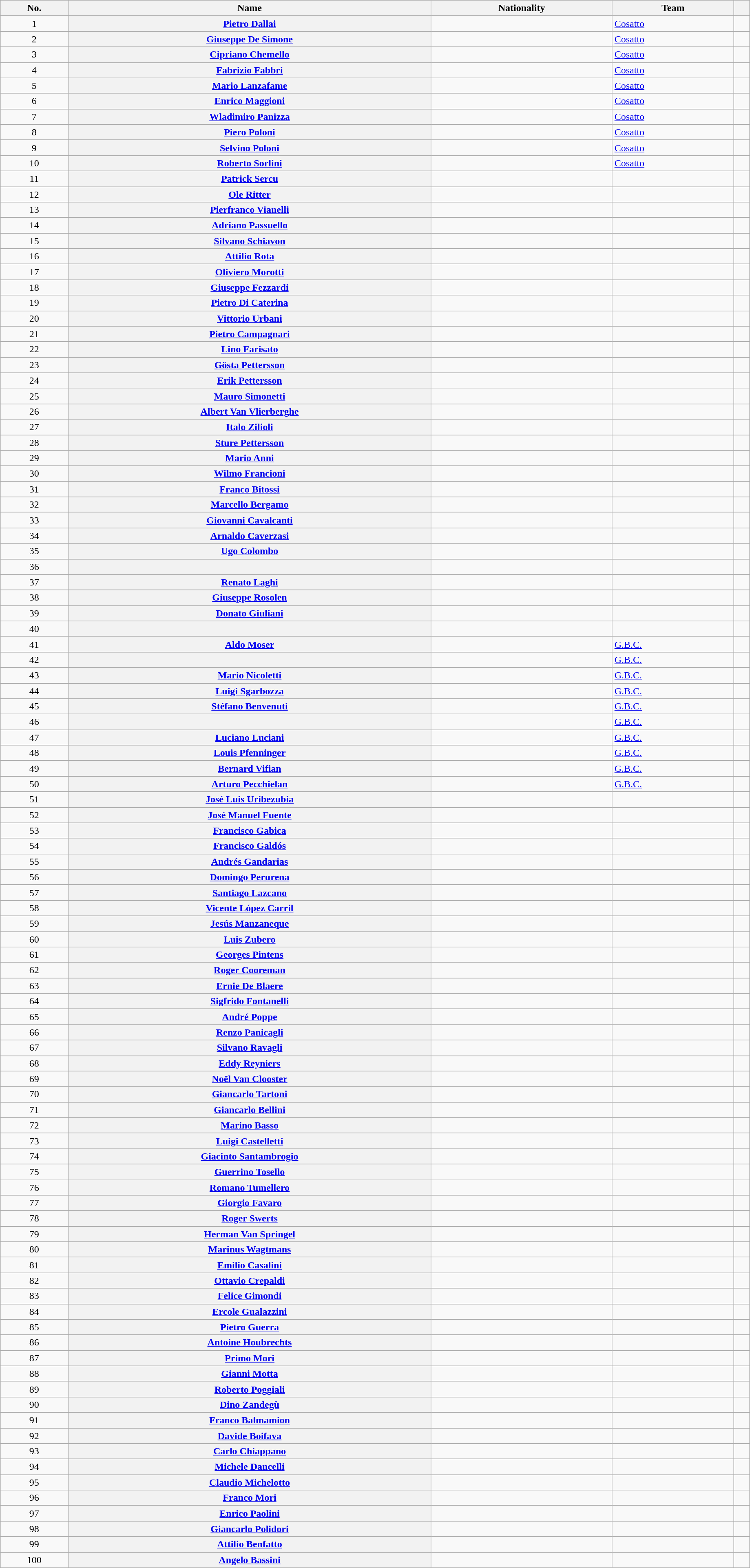<table class="wikitable plainrowheaders sortable" style="width:97%">
<tr>
<th scope="col">No.</th>
<th scope="col">Name</th>
<th scope="col">Nationality</th>
<th scope="col">Team</th>
<th scope="col" class="unsortable"></th>
</tr>
<tr>
<td style="text-align:center;">1</td>
<th scope="row"><a href='#'>Pietro Dallai</a></th>
<td></td>
<td><a href='#'>Cosatto</a></td>
<td style="text-align:center;"></td>
</tr>
<tr>
<td style="text-align:center;">2</td>
<th scope="row"><a href='#'>Giuseppe De Simone</a></th>
<td></td>
<td><a href='#'>Cosatto</a></td>
<td style="text-align:center;"></td>
</tr>
<tr>
<td style="text-align:center;">3</td>
<th scope="row"><a href='#'>Cipriano Chemello</a></th>
<td></td>
<td><a href='#'>Cosatto</a></td>
<td style="text-align:center;"></td>
</tr>
<tr>
<td style="text-align:center;">4</td>
<th scope="row"><a href='#'>Fabrizio Fabbri</a></th>
<td></td>
<td><a href='#'>Cosatto</a></td>
<td style="text-align:center;"></td>
</tr>
<tr>
<td style="text-align:center;">5</td>
<th scope="row"><a href='#'>Mario Lanzafame</a></th>
<td></td>
<td><a href='#'>Cosatto</a></td>
<td style="text-align:center;"></td>
</tr>
<tr>
<td style="text-align:center;">6</td>
<th scope="row"><a href='#'>Enrico Maggioni</a></th>
<td></td>
<td><a href='#'>Cosatto</a></td>
<td style="text-align:center;"></td>
</tr>
<tr>
<td style="text-align:center;">7</td>
<th scope="row"><a href='#'>Wladimiro Panizza</a></th>
<td></td>
<td><a href='#'>Cosatto</a></td>
<td style="text-align:center;"></td>
</tr>
<tr>
<td style="text-align:center;">8</td>
<th scope="row"><a href='#'>Piero Poloni</a></th>
<td></td>
<td><a href='#'>Cosatto</a></td>
<td style="text-align:center;"></td>
</tr>
<tr>
<td style="text-align:center;">9</td>
<th scope="row"><a href='#'>Selvino Poloni</a></th>
<td></td>
<td><a href='#'>Cosatto</a></td>
<td style="text-align:center;"></td>
</tr>
<tr>
<td style="text-align:center;">10</td>
<th scope="row"><a href='#'>Roberto Sorlini</a></th>
<td></td>
<td><a href='#'>Cosatto</a></td>
<td style="text-align:center;"></td>
</tr>
<tr>
<td style="text-align:center;">11</td>
<th scope="row"><a href='#'>Patrick Sercu</a></th>
<td></td>
<td></td>
<td style="text-align:center;"></td>
</tr>
<tr>
<td style="text-align:center;">12</td>
<th scope="row"><a href='#'>Ole Ritter</a></th>
<td></td>
<td></td>
<td style="text-align:center;"></td>
</tr>
<tr>
<td style="text-align:center;">13</td>
<th scope="row"><a href='#'>Pierfranco Vianelli</a></th>
<td></td>
<td></td>
<td style="text-align:center;"></td>
</tr>
<tr>
<td style="text-align:center;">14</td>
<th scope="row"><a href='#'>Adriano Passuello</a></th>
<td></td>
<td></td>
<td style="text-align:center;"></td>
</tr>
<tr>
<td style="text-align:center;">15</td>
<th scope="row"><a href='#'>Silvano Schiavon</a></th>
<td></td>
<td></td>
<td style="text-align:center;"></td>
</tr>
<tr>
<td style="text-align:center;">16</td>
<th scope="row"><a href='#'>Attilio Rota</a></th>
<td></td>
<td></td>
<td style="text-align:center;"></td>
</tr>
<tr>
<td style="text-align:center;">17</td>
<th scope="row"><a href='#'>Oliviero Morotti</a></th>
<td></td>
<td></td>
<td style="text-align:center;"></td>
</tr>
<tr>
<td style="text-align:center;">18</td>
<th scope="row"><a href='#'>Giuseppe Fezzardi</a></th>
<td></td>
<td></td>
<td style="text-align:center;"></td>
</tr>
<tr>
<td style="text-align:center;">19</td>
<th scope="row"><a href='#'>Pietro Di Caterina</a></th>
<td></td>
<td></td>
<td style="text-align:center;"></td>
</tr>
<tr>
<td style="text-align:center;">20</td>
<th scope="row"><a href='#'>Vittorio Urbani</a></th>
<td></td>
<td></td>
<td style="text-align:center;"></td>
</tr>
<tr>
<td style="text-align:center;">21</td>
<th scope="row"><a href='#'>Pietro Campagnari</a></th>
<td></td>
<td></td>
<td style="text-align:center;"></td>
</tr>
<tr>
<td style="text-align:center;">22</td>
<th scope="row"><a href='#'>Lino Farisato</a></th>
<td></td>
<td></td>
<td style="text-align:center;"></td>
</tr>
<tr>
<td style="text-align:center;">23</td>
<th scope="row"><a href='#'>Gösta Pettersson</a></th>
<td></td>
<td></td>
<td style="text-align:center;"></td>
</tr>
<tr>
<td style="text-align:center;">24</td>
<th scope="row"><a href='#'>Erik Pettersson</a></th>
<td></td>
<td></td>
<td style="text-align:center;"></td>
</tr>
<tr>
<td style="text-align:center;">25</td>
<th scope="row"><a href='#'>Mauro Simonetti</a></th>
<td></td>
<td></td>
<td style="text-align:center;"></td>
</tr>
<tr>
<td style="text-align:center;">26</td>
<th scope="row"><a href='#'>Albert Van Vlierberghe</a></th>
<td></td>
<td></td>
<td style="text-align:center;"></td>
</tr>
<tr>
<td style="text-align:center;">27</td>
<th scope="row"><a href='#'>Italo Zilioli</a></th>
<td></td>
<td></td>
<td style="text-align:center;"></td>
</tr>
<tr>
<td style="text-align:center;">28</td>
<th scope="row"><a href='#'>Sture Pettersson</a></th>
<td></td>
<td></td>
<td style="text-align:center;"></td>
</tr>
<tr>
<td style="text-align:center;">29</td>
<th scope="row"><a href='#'>Mario Anni</a></th>
<td></td>
<td></td>
<td style="text-align:center;"></td>
</tr>
<tr>
<td style="text-align:center;">30</td>
<th scope="row"><a href='#'>Wilmo Francioni</a></th>
<td></td>
<td></td>
<td style="text-align:center;"></td>
</tr>
<tr>
<td style="text-align:center;">31</td>
<th scope="row"><a href='#'>Franco Bitossi</a></th>
<td></td>
<td></td>
<td style="text-align:center;"></td>
</tr>
<tr>
<td style="text-align:center;">32</td>
<th scope="row"><a href='#'>Marcello Bergamo</a></th>
<td></td>
<td></td>
<td style="text-align:center;"></td>
</tr>
<tr>
<td style="text-align:center;">33</td>
<th scope="row"><a href='#'>Giovanni Cavalcanti</a></th>
<td></td>
<td></td>
<td style="text-align:center;"></td>
</tr>
<tr>
<td style="text-align:center;">34</td>
<th scope="row"><a href='#'>Arnaldo Caverzasi</a></th>
<td></td>
<td></td>
<td style="text-align:center;"></td>
</tr>
<tr>
<td style="text-align:center;">35</td>
<th scope="row"><a href='#'>Ugo Colombo</a></th>
<td></td>
<td></td>
<td style="text-align:center;"></td>
</tr>
<tr>
<td style="text-align:center;">36</td>
<th scope="row"></th>
<td></td>
<td></td>
<td style="text-align:center;"></td>
</tr>
<tr>
<td style="text-align:center;">37</td>
<th scope="row"><a href='#'>Renato Laghi</a></th>
<td></td>
<td></td>
<td style="text-align:center;"></td>
</tr>
<tr>
<td style="text-align:center;">38</td>
<th scope="row"><a href='#'>Giuseppe Rosolen</a></th>
<td></td>
<td></td>
<td style="text-align:center;"></td>
</tr>
<tr>
<td style="text-align:center;">39</td>
<th scope="row"><a href='#'>Donato Giuliani</a></th>
<td></td>
<td></td>
<td style="text-align:center;"></td>
</tr>
<tr>
<td style="text-align:center;">40</td>
<th scope="row"></th>
<td></td>
<td></td>
<td style="text-align:center;"></td>
</tr>
<tr>
<td style="text-align:center;">41</td>
<th scope="row"><a href='#'>Aldo Moser</a></th>
<td></td>
<td><a href='#'>G.B.C.</a></td>
<td style="text-align:center;"></td>
</tr>
<tr>
<td style="text-align:center;">42</td>
<th scope="row"></th>
<td></td>
<td><a href='#'>G.B.C.</a></td>
<td style="text-align:center;"></td>
</tr>
<tr>
<td style="text-align:center;">43</td>
<th scope="row"><a href='#'>Mario Nicoletti</a></th>
<td></td>
<td><a href='#'>G.B.C.</a></td>
<td style="text-align:center;"></td>
</tr>
<tr>
<td style="text-align:center;">44</td>
<th scope="row"><a href='#'>Luigi Sgarbozza</a></th>
<td></td>
<td><a href='#'>G.B.C.</a></td>
<td style="text-align:center;"></td>
</tr>
<tr>
<td style="text-align:center;">45</td>
<th scope="row"><a href='#'>Stéfano Benvenuti</a></th>
<td></td>
<td><a href='#'>G.B.C.</a></td>
<td style="text-align:center;"></td>
</tr>
<tr>
<td style="text-align:center;">46</td>
<th scope="row"></th>
<td></td>
<td><a href='#'>G.B.C.</a></td>
<td style="text-align:center;"></td>
</tr>
<tr>
<td style="text-align:center;">47</td>
<th scope="row"><a href='#'>Luciano Luciani</a></th>
<td></td>
<td><a href='#'>G.B.C.</a></td>
<td style="text-align:center;"></td>
</tr>
<tr>
<td style="text-align:center;">48</td>
<th scope="row"><a href='#'>Louis Pfenninger</a></th>
<td></td>
<td><a href='#'>G.B.C.</a></td>
<td style="text-align:center;"></td>
</tr>
<tr>
<td style="text-align:center;">49</td>
<th scope="row"><a href='#'>Bernard Vifian</a></th>
<td></td>
<td><a href='#'>G.B.C.</a></td>
<td style="text-align:center;"></td>
</tr>
<tr>
<td style="text-align:center;">50</td>
<th scope="row"><a href='#'>Arturo Pecchielan</a></th>
<td></td>
<td><a href='#'>G.B.C.</a></td>
<td style="text-align:center;"></td>
</tr>
<tr>
<td style="text-align:center;">51</td>
<th scope="row"><a href='#'>José Luis Uribezubia</a></th>
<td></td>
<td></td>
<td style="text-align:center;"></td>
</tr>
<tr>
<td style="text-align:center;">52</td>
<th scope="row"><a href='#'>José Manuel Fuente</a></th>
<td></td>
<td></td>
<td style="text-align:center;"></td>
</tr>
<tr>
<td style="text-align:center;">53</td>
<th scope="row"><a href='#'>Francisco Gabica</a></th>
<td></td>
<td></td>
<td style="text-align:center;"></td>
</tr>
<tr>
<td style="text-align:center;">54</td>
<th scope="row"><a href='#'>Francisco Galdós</a></th>
<td></td>
<td></td>
<td style="text-align:center;"></td>
</tr>
<tr>
<td style="text-align:center;">55</td>
<th scope="row"><a href='#'>Andrés Gandarias</a></th>
<td></td>
<td></td>
<td style="text-align:center;"></td>
</tr>
<tr>
<td style="text-align:center;">56</td>
<th scope="row"><a href='#'>Domingo Perurena</a></th>
<td></td>
<td></td>
<td style="text-align:center;"></td>
</tr>
<tr>
<td style="text-align:center;">57</td>
<th scope="row"><a href='#'>Santiago Lazcano</a></th>
<td></td>
<td></td>
<td style="text-align:center;"></td>
</tr>
<tr>
<td style="text-align:center;">58</td>
<th scope="row"><a href='#'>Vicente López Carril</a></th>
<td></td>
<td></td>
<td style="text-align:center;"></td>
</tr>
<tr>
<td style="text-align:center;">59</td>
<th scope="row"><a href='#'>Jesús Manzaneque</a></th>
<td></td>
<td></td>
<td style="text-align:center;"></td>
</tr>
<tr>
<td style="text-align:center;">60</td>
<th scope="row"><a href='#'>Luis Zubero</a></th>
<td></td>
<td></td>
<td style="text-align:center;"></td>
</tr>
<tr>
<td style="text-align:center;">61</td>
<th scope="row"><a href='#'>Georges Pintens</a></th>
<td></td>
<td></td>
<td style="text-align:center;"></td>
</tr>
<tr>
<td style="text-align:center;">62</td>
<th scope="row"><a href='#'>Roger Cooreman</a></th>
<td></td>
<td></td>
<td style="text-align:center;"></td>
</tr>
<tr>
<td style="text-align:center;">63</td>
<th scope="row"><a href='#'>Ernie De Blaere</a></th>
<td></td>
<td></td>
<td style="text-align:center;"></td>
</tr>
<tr>
<td style="text-align:center;">64</td>
<th scope="row"><a href='#'>Sigfrido Fontanelli</a></th>
<td></td>
<td></td>
<td style="text-align:center;"></td>
</tr>
<tr>
<td style="text-align:center;">65</td>
<th scope="row"><a href='#'>André Poppe</a></th>
<td></td>
<td></td>
<td style="text-align:center;"></td>
</tr>
<tr>
<td style="text-align:center;">66</td>
<th scope="row"><a href='#'>Renzo Panicagli</a></th>
<td></td>
<td></td>
<td style="text-align:center;"></td>
</tr>
<tr>
<td style="text-align:center;">67</td>
<th scope="row"><a href='#'>Silvano Ravagli</a></th>
<td></td>
<td></td>
<td style="text-align:center;"></td>
</tr>
<tr>
<td style="text-align:center;">68</td>
<th scope="row"><a href='#'>Eddy Reyniers</a></th>
<td></td>
<td></td>
<td style="text-align:center;"></td>
</tr>
<tr>
<td style="text-align:center;">69</td>
<th scope="row"><a href='#'>Noël Van Clooster</a></th>
<td></td>
<td></td>
<td style="text-align:center;"></td>
</tr>
<tr>
<td style="text-align:center;">70</td>
<th scope="row"><a href='#'>Giancarlo Tartoni</a></th>
<td></td>
<td></td>
<td style="text-align:center;"></td>
</tr>
<tr>
<td style="text-align:center;">71</td>
<th scope="row"><a href='#'>Giancarlo Bellini</a></th>
<td></td>
<td></td>
<td style="text-align:center;"></td>
</tr>
<tr>
<td style="text-align:center;">72</td>
<th scope="row"><a href='#'>Marino Basso</a></th>
<td></td>
<td></td>
<td style="text-align:center;"></td>
</tr>
<tr>
<td style="text-align:center;">73</td>
<th scope="row"><a href='#'>Luigi Castelletti</a></th>
<td></td>
<td></td>
<td style="text-align:center;"></td>
</tr>
<tr>
<td style="text-align:center;">74</td>
<th scope="row"><a href='#'>Giacinto Santambrogio</a></th>
<td></td>
<td></td>
<td style="text-align:center;"></td>
</tr>
<tr>
<td style="text-align:center;">75</td>
<th scope="row"><a href='#'>Guerrino Tosello</a></th>
<td></td>
<td></td>
<td style="text-align:center;"></td>
</tr>
<tr>
<td style="text-align:center;">76</td>
<th scope="row"><a href='#'>Romano Tumellero</a></th>
<td></td>
<td></td>
<td style="text-align:center;"></td>
</tr>
<tr>
<td style="text-align:center;">77</td>
<th scope="row"><a href='#'>Giorgio Favaro</a></th>
<td></td>
<td></td>
<td style="text-align:center;"></td>
</tr>
<tr>
<td style="text-align:center;">78</td>
<th scope="row"><a href='#'>Roger Swerts</a></th>
<td></td>
<td></td>
<td style="text-align:center;"></td>
</tr>
<tr>
<td style="text-align:center;">79</td>
<th scope="row"><a href='#'>Herman Van Springel</a></th>
<td></td>
<td></td>
<td style="text-align:center;"></td>
</tr>
<tr>
<td style="text-align:center;">80</td>
<th scope="row"><a href='#'>Marinus Wagtmans</a></th>
<td></td>
<td></td>
<td style="text-align:center;"></td>
</tr>
<tr>
<td style="text-align:center;">81</td>
<th scope="row"><a href='#'>Emilio Casalini</a></th>
<td></td>
<td></td>
<td style="text-align:center;"></td>
</tr>
<tr>
<td style="text-align:center;">82</td>
<th scope="row"><a href='#'>Ottavio Crepaldi</a></th>
<td></td>
<td></td>
<td style="text-align:center;"></td>
</tr>
<tr>
<td style="text-align:center;">83</td>
<th scope="row"><a href='#'>Felice Gimondi</a></th>
<td></td>
<td></td>
<td style="text-align:center;"></td>
</tr>
<tr>
<td style="text-align:center;">84</td>
<th scope="row"><a href='#'>Ercole Gualazzini</a></th>
<td></td>
<td></td>
<td style="text-align:center;"></td>
</tr>
<tr>
<td style="text-align:center;">85</td>
<th scope="row"><a href='#'>Pietro Guerra</a></th>
<td></td>
<td></td>
<td style="text-align:center;"></td>
</tr>
<tr>
<td style="text-align:center;">86</td>
<th scope="row"><a href='#'>Antoine Houbrechts</a></th>
<td></td>
<td></td>
<td style="text-align:center;"></td>
</tr>
<tr>
<td style="text-align:center;">87</td>
<th scope="row"><a href='#'>Primo Mori</a></th>
<td></td>
<td></td>
<td style="text-align:center;"></td>
</tr>
<tr>
<td style="text-align:center;">88</td>
<th scope="row"><a href='#'>Gianni Motta</a></th>
<td></td>
<td></td>
<td style="text-align:center;"></td>
</tr>
<tr>
<td style="text-align:center;">89</td>
<th scope="row"><a href='#'>Roberto Poggiali</a></th>
<td></td>
<td></td>
<td style="text-align:center;"></td>
</tr>
<tr>
<td style="text-align:center;">90</td>
<th scope="row"><a href='#'>Dino Zandegù</a></th>
<td></td>
<td></td>
<td style="text-align:center;"></td>
</tr>
<tr>
<td style="text-align:center;">91</td>
<th scope="row"><a href='#'>Franco Balmamion</a></th>
<td></td>
<td></td>
<td style="text-align:center;"></td>
</tr>
<tr>
<td style="text-align:center;">92</td>
<th scope="row"><a href='#'>Davide Boifava</a></th>
<td></td>
<td></td>
<td style="text-align:center;"></td>
</tr>
<tr>
<td style="text-align:center;">93</td>
<th scope="row"><a href='#'>Carlo Chiappano</a></th>
<td></td>
<td></td>
<td style="text-align:center;"></td>
</tr>
<tr>
<td style="text-align:center;">94</td>
<th scope="row"><a href='#'>Michele Dancelli</a></th>
<td></td>
<td></td>
<td style="text-align:center;"></td>
</tr>
<tr>
<td style="text-align:center;">95</td>
<th scope="row"><a href='#'>Claudio Michelotto</a></th>
<td></td>
<td></td>
<td style="text-align:center;"></td>
</tr>
<tr>
<td style="text-align:center;">96</td>
<th scope="row"><a href='#'>Franco Mori</a></th>
<td></td>
<td></td>
<td style="text-align:center;"></td>
</tr>
<tr>
<td style="text-align:center;">97</td>
<th scope="row"><a href='#'>Enrico Paolini</a></th>
<td></td>
<td></td>
<td style="text-align:center;"></td>
</tr>
<tr>
<td style="text-align:center;">98</td>
<th scope="row"><a href='#'>Giancarlo Polidori</a></th>
<td></td>
<td></td>
<td style="text-align:center;"></td>
</tr>
<tr>
<td style="text-align:center;">99</td>
<th scope="row"><a href='#'>Attilio Benfatto</a></th>
<td></td>
<td></td>
<td style="text-align:center;"></td>
</tr>
<tr>
<td style="text-align:center;">100</td>
<th scope="row"><a href='#'>Angelo Bassini</a></th>
<td></td>
<td></td>
<td style="text-align:center;"></td>
</tr>
</table>
